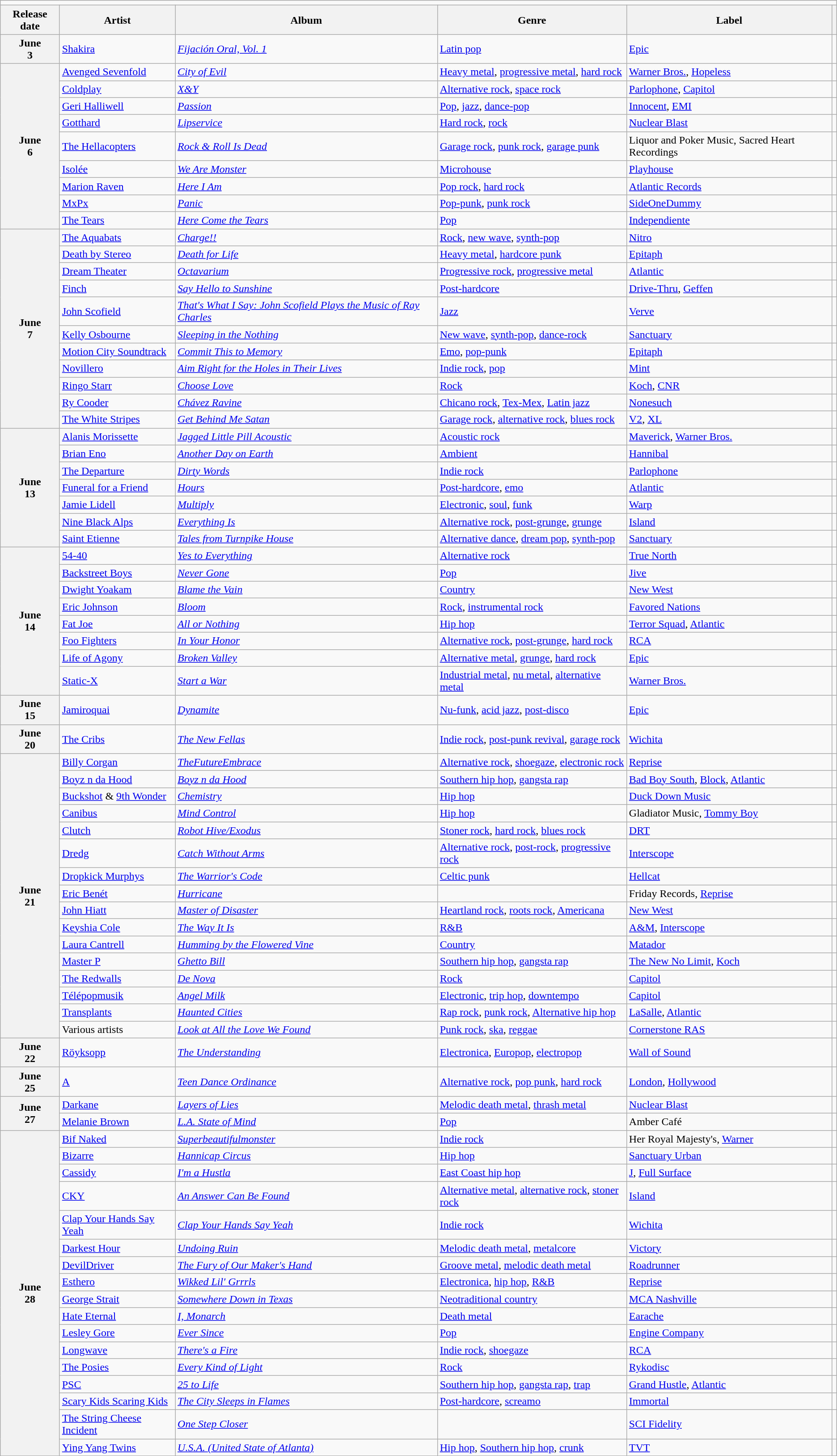<table class="wikitable plainrowheaders">
<tr>
<td colspan="6" style="text-align:center;"></td>
</tr>
<tr>
<th scope="col">Release date</th>
<th scope="col">Artist</th>
<th scope="col">Album</th>
<th scope="col">Genre</th>
<th scope="col">Label</th>
<th scope="col"></th>
</tr>
<tr>
<th scope="row" style="text-align:center;">June<br>3</th>
<td><a href='#'>Shakira</a></td>
<td><em><a href='#'>Fijación Oral, Vol. 1</a></em></td>
<td><a href='#'>Latin pop</a></td>
<td><a href='#'>Epic</a></td>
<td></td>
</tr>
<tr>
<th scope="row" rowspan="9" style="text-align:center;">June<br>6</th>
<td><a href='#'>Avenged Sevenfold</a></td>
<td><em><a href='#'>City of Evil</a></em></td>
<td><a href='#'>Heavy metal</a>, <a href='#'>progressive metal</a>, <a href='#'>hard rock</a></td>
<td><a href='#'>Warner Bros.</a>, <a href='#'>Hopeless</a></td>
<td></td>
</tr>
<tr>
<td><a href='#'>Coldplay</a></td>
<td><em><a href='#'>X&Y</a></em></td>
<td><a href='#'>Alternative rock</a>, <a href='#'>space rock</a></td>
<td><a href='#'>Parlophone</a>, <a href='#'>Capitol</a></td>
<td></td>
</tr>
<tr>
<td><a href='#'>Geri Halliwell</a></td>
<td><em><a href='#'>Passion</a></em></td>
<td><a href='#'>Pop</a>, <a href='#'>jazz</a>, <a href='#'>dance-pop</a></td>
<td><a href='#'>Innocent</a>, <a href='#'>EMI</a></td>
<td></td>
</tr>
<tr>
<td><a href='#'>Gotthard</a></td>
<td><em><a href='#'>Lipservice</a></em></td>
<td><a href='#'>Hard rock</a>, <a href='#'>rock</a></td>
<td><a href='#'>Nuclear Blast</a></td>
<td></td>
</tr>
<tr>
<td><a href='#'>The Hellacopters</a></td>
<td><em><a href='#'>Rock & Roll Is Dead</a></em></td>
<td><a href='#'>Garage rock</a>, <a href='#'>punk rock</a>, <a href='#'>garage punk</a></td>
<td>Liquor and Poker Music, Sacred Heart Recordings</td>
<td></td>
</tr>
<tr>
<td><a href='#'>Isolée</a></td>
<td><em><a href='#'>We Are Monster</a></em></td>
<td><a href='#'>Microhouse</a></td>
<td><a href='#'>Playhouse</a></td>
<td></td>
</tr>
<tr>
<td><a href='#'>Marion Raven</a></td>
<td><em><a href='#'>Here I Am</a></em></td>
<td><a href='#'>Pop rock</a>, <a href='#'>hard rock</a></td>
<td><a href='#'>Atlantic Records</a></td>
<td></td>
</tr>
<tr>
<td><a href='#'>MxPx</a></td>
<td><em><a href='#'>Panic</a></em></td>
<td><a href='#'>Pop-punk</a>, <a href='#'>punk rock</a></td>
<td><a href='#'>SideOneDummy</a></td>
<td></td>
</tr>
<tr>
<td><a href='#'>The Tears</a></td>
<td><em><a href='#'>Here Come the Tears</a></em></td>
<td><a href='#'>Pop</a></td>
<td><a href='#'>Independiente</a></td>
<td></td>
</tr>
<tr>
<th scope="row" rowspan="11" style="text-align:center;">June<br>7</th>
<td><a href='#'>The Aquabats</a></td>
<td><em><a href='#'>Charge!!</a></em></td>
<td><a href='#'>Rock</a>, <a href='#'>new wave</a>, <a href='#'>synth-pop</a></td>
<td><a href='#'>Nitro</a></td>
<td></td>
</tr>
<tr>
<td><a href='#'>Death by Stereo</a></td>
<td><em><a href='#'>Death for Life</a></em></td>
<td><a href='#'>Heavy metal</a>, <a href='#'>hardcore punk</a></td>
<td><a href='#'>Epitaph</a></td>
<td></td>
</tr>
<tr>
<td><a href='#'>Dream Theater</a></td>
<td><em><a href='#'>Octavarium</a></em></td>
<td><a href='#'>Progressive rock</a>, <a href='#'>progressive metal</a></td>
<td><a href='#'>Atlantic</a></td>
<td></td>
</tr>
<tr>
<td><a href='#'>Finch</a></td>
<td><em><a href='#'>Say Hello to Sunshine</a></em></td>
<td><a href='#'>Post-hardcore</a></td>
<td><a href='#'>Drive-Thru</a>, <a href='#'>Geffen</a></td>
<td></td>
</tr>
<tr>
<td><a href='#'>John Scofield</a></td>
<td><em><a href='#'>That's What I Say: John Scofield Plays the Music of Ray Charles</a></em></td>
<td><a href='#'>Jazz</a></td>
<td><a href='#'>Verve</a></td>
<td></td>
</tr>
<tr>
<td><a href='#'>Kelly Osbourne</a></td>
<td><em><a href='#'>Sleeping in the Nothing</a></em></td>
<td><a href='#'>New wave</a>, <a href='#'>synth-pop</a>, <a href='#'>dance-rock</a></td>
<td><a href='#'>Sanctuary</a></td>
<td></td>
</tr>
<tr>
<td><a href='#'>Motion City Soundtrack</a></td>
<td><em><a href='#'>Commit This to Memory</a></em></td>
<td><a href='#'>Emo</a>, <a href='#'>pop-punk</a></td>
<td><a href='#'>Epitaph</a></td>
<td></td>
</tr>
<tr>
<td><a href='#'>Novillero</a></td>
<td><em><a href='#'>Aim Right for the Holes in Their Lives</a></em></td>
<td><a href='#'>Indie rock</a>, <a href='#'>pop</a></td>
<td><a href='#'>Mint</a></td>
<td></td>
</tr>
<tr>
<td><a href='#'>Ringo Starr</a></td>
<td><em><a href='#'>Choose Love</a></em></td>
<td><a href='#'>Rock</a></td>
<td><a href='#'>Koch</a>, <a href='#'>CNR</a></td>
<td></td>
</tr>
<tr>
<td><a href='#'>Ry Cooder</a></td>
<td><em><a href='#'>Chávez Ravine</a></em></td>
<td><a href='#'>Chicano rock</a>, <a href='#'>Tex-Mex</a>, <a href='#'>Latin jazz</a></td>
<td><a href='#'>Nonesuch</a></td>
<td></td>
</tr>
<tr>
<td><a href='#'>The White Stripes</a></td>
<td><em><a href='#'>Get Behind Me Satan</a></em></td>
<td><a href='#'>Garage rock</a>, <a href='#'>alternative rock</a>, <a href='#'>blues rock</a></td>
<td><a href='#'>V2</a>, <a href='#'>XL</a></td>
<td></td>
</tr>
<tr>
<th scope="row" rowspan="7" style="text-align:center;">June<br>13</th>
<td><a href='#'>Alanis Morissette</a></td>
<td><em><a href='#'>Jagged Little Pill Acoustic</a></em></td>
<td><a href='#'>Acoustic rock</a></td>
<td><a href='#'>Maverick</a>, <a href='#'>Warner Bros.</a></td>
<td></td>
</tr>
<tr>
<td><a href='#'>Brian Eno</a></td>
<td><em><a href='#'>Another Day on Earth</a></em></td>
<td><a href='#'>Ambient</a></td>
<td><a href='#'>Hannibal</a></td>
<td></td>
</tr>
<tr>
<td><a href='#'>The Departure</a></td>
<td><em><a href='#'>Dirty Words</a></em></td>
<td><a href='#'>Indie rock</a></td>
<td><a href='#'>Parlophone</a></td>
<td></td>
</tr>
<tr>
<td><a href='#'>Funeral for a Friend</a></td>
<td><em><a href='#'>Hours</a></em></td>
<td><a href='#'>Post-hardcore</a>, <a href='#'>emo</a></td>
<td><a href='#'>Atlantic</a></td>
<td></td>
</tr>
<tr>
<td><a href='#'>Jamie Lidell</a></td>
<td><em><a href='#'>Multiply</a></em></td>
<td><a href='#'>Electronic</a>, <a href='#'>soul</a>, <a href='#'>funk</a></td>
<td><a href='#'>Warp</a></td>
<td></td>
</tr>
<tr>
<td><a href='#'>Nine Black Alps</a></td>
<td><em><a href='#'>Everything Is</a></em></td>
<td><a href='#'>Alternative rock</a>, <a href='#'>post-grunge</a>, <a href='#'>grunge</a></td>
<td><a href='#'>Island</a></td>
<td></td>
</tr>
<tr>
<td><a href='#'>Saint Etienne</a></td>
<td><em><a href='#'>Tales from Turnpike House</a></em></td>
<td><a href='#'>Alternative dance</a>, <a href='#'>dream pop</a>, <a href='#'>synth-pop</a></td>
<td><a href='#'>Sanctuary</a></td>
<td></td>
</tr>
<tr>
<th scope="row" rowspan="8" style="text-align:center;">June<br>14</th>
<td><a href='#'>54-40</a></td>
<td><em><a href='#'>Yes to Everything</a></em></td>
<td><a href='#'>Alternative rock</a></td>
<td><a href='#'>True North</a></td>
<td></td>
</tr>
<tr>
<td><a href='#'>Backstreet Boys</a></td>
<td><em><a href='#'>Never Gone</a></em></td>
<td><a href='#'>Pop</a></td>
<td><a href='#'>Jive</a></td>
<td></td>
</tr>
<tr>
<td><a href='#'>Dwight Yoakam</a></td>
<td><em><a href='#'>Blame the Vain</a></em></td>
<td><a href='#'>Country</a></td>
<td><a href='#'>New West</a></td>
<td></td>
</tr>
<tr>
<td><a href='#'>Eric Johnson</a></td>
<td><em><a href='#'>Bloom</a></em></td>
<td><a href='#'>Rock</a>, <a href='#'>instrumental rock</a></td>
<td><a href='#'>Favored Nations</a></td>
<td></td>
</tr>
<tr>
<td><a href='#'>Fat Joe</a></td>
<td><em><a href='#'>All or Nothing</a></em></td>
<td><a href='#'>Hip hop</a></td>
<td><a href='#'>Terror Squad</a>, <a href='#'>Atlantic</a></td>
<td></td>
</tr>
<tr>
<td><a href='#'>Foo Fighters</a></td>
<td><em><a href='#'>In Your Honor</a></em></td>
<td><a href='#'>Alternative rock</a>, <a href='#'>post-grunge</a>, <a href='#'>hard rock</a></td>
<td><a href='#'>RCA</a></td>
<td></td>
</tr>
<tr>
<td><a href='#'>Life of Agony</a></td>
<td><em><a href='#'>Broken Valley</a></em></td>
<td><a href='#'>Alternative metal</a>, <a href='#'>grunge</a>, <a href='#'>hard rock</a></td>
<td><a href='#'>Epic</a></td>
<td></td>
</tr>
<tr>
<td><a href='#'>Static-X</a></td>
<td><em><a href='#'>Start a War</a></em></td>
<td><a href='#'>Industrial metal</a>, <a href='#'>nu metal</a>, <a href='#'>alternative metal</a></td>
<td><a href='#'>Warner Bros.</a></td>
<td></td>
</tr>
<tr>
<th scope="row" style="text-align:center;">June<br>15</th>
<td><a href='#'>Jamiroquai</a></td>
<td><em><a href='#'>Dynamite</a></em></td>
<td><a href='#'>Nu-funk</a>, <a href='#'>acid jazz</a>, <a href='#'>post-disco</a></td>
<td><a href='#'>Epic</a></td>
<td></td>
</tr>
<tr>
<th scope="row" style="text-align:center;">June<br>20</th>
<td><a href='#'>The Cribs</a></td>
<td><em><a href='#'>The New Fellas</a></em></td>
<td><a href='#'>Indie rock</a>, <a href='#'>post-punk revival</a>, <a href='#'>garage rock</a></td>
<td><a href='#'>Wichita</a></td>
<td></td>
</tr>
<tr>
<th scope="row" rowspan="16" style="text-align:center;">June<br>21</th>
<td><a href='#'>Billy Corgan</a></td>
<td><em><a href='#'>TheFutureEmbrace</a></em></td>
<td><a href='#'>Alternative rock</a>, <a href='#'>shoegaze</a>, <a href='#'>electronic rock</a></td>
<td><a href='#'>Reprise</a></td>
<td></td>
</tr>
<tr>
<td><a href='#'>Boyz n da Hood</a></td>
<td><em><a href='#'>Boyz n da Hood</a></em></td>
<td><a href='#'>Southern hip hop</a>, <a href='#'>gangsta rap</a></td>
<td><a href='#'>Bad Boy South</a>, <a href='#'>Block</a>, <a href='#'>Atlantic</a></td>
<td></td>
</tr>
<tr>
<td><a href='#'>Buckshot</a> & <a href='#'>9th Wonder</a></td>
<td><em><a href='#'>Chemistry</a></em></td>
<td><a href='#'>Hip hop</a></td>
<td><a href='#'>Duck Down Music</a></td>
<td></td>
</tr>
<tr>
<td><a href='#'>Canibus</a></td>
<td><em><a href='#'>Mind Control</a></em></td>
<td><a href='#'>Hip hop</a></td>
<td>Gladiator Music, <a href='#'>Tommy Boy</a></td>
<td></td>
</tr>
<tr>
<td><a href='#'>Clutch</a></td>
<td><em><a href='#'>Robot Hive/Exodus</a></em></td>
<td><a href='#'>Stoner rock</a>, <a href='#'>hard rock</a>, <a href='#'>blues rock</a></td>
<td><a href='#'>DRT</a></td>
<td></td>
</tr>
<tr>
<td><a href='#'>Dredg</a></td>
<td><em><a href='#'>Catch Without Arms</a></em></td>
<td><a href='#'>Alternative rock</a>, <a href='#'>post-rock</a>, <a href='#'>progressive rock</a></td>
<td><a href='#'>Interscope</a></td>
<td></td>
</tr>
<tr>
<td><a href='#'>Dropkick Murphys</a></td>
<td><em><a href='#'>The Warrior's Code</a></em></td>
<td><a href='#'>Celtic punk</a></td>
<td><a href='#'>Hellcat</a></td>
<td></td>
</tr>
<tr>
<td><a href='#'>Eric Benét</a></td>
<td><em><a href='#'>Hurricane</a></em></td>
<td></td>
<td>Friday Records, <a href='#'>Reprise</a></td>
<td></td>
</tr>
<tr>
<td><a href='#'>John Hiatt</a></td>
<td><em><a href='#'>Master of Disaster</a></em></td>
<td><a href='#'>Heartland rock</a>, <a href='#'>roots rock</a>, <a href='#'>Americana</a></td>
<td><a href='#'>New West</a></td>
<td></td>
</tr>
<tr>
<td><a href='#'>Keyshia Cole</a></td>
<td><em><a href='#'>The Way It Is</a></em></td>
<td><a href='#'>R&B</a></td>
<td><a href='#'>A&M</a>, <a href='#'>Interscope</a></td>
<td></td>
</tr>
<tr>
<td><a href='#'>Laura Cantrell</a></td>
<td><em><a href='#'>Humming by the Flowered Vine</a></em></td>
<td><a href='#'>Country</a></td>
<td><a href='#'>Matador</a></td>
<td></td>
</tr>
<tr>
<td><a href='#'>Master P</a></td>
<td><em><a href='#'>Ghetto Bill</a></em></td>
<td><a href='#'>Southern hip hop</a>, <a href='#'>gangsta rap</a></td>
<td><a href='#'>The New No Limit</a>, <a href='#'>Koch</a></td>
<td></td>
</tr>
<tr>
<td><a href='#'>The Redwalls</a></td>
<td><em><a href='#'>De Nova</a></em></td>
<td><a href='#'>Rock</a></td>
<td><a href='#'>Capitol</a></td>
<td></td>
</tr>
<tr>
<td><a href='#'>Télépopmusik</a></td>
<td><em><a href='#'>Angel Milk</a></em></td>
<td><a href='#'>Electronic</a>, <a href='#'>trip hop</a>, <a href='#'>downtempo</a></td>
<td><a href='#'>Capitol</a></td>
<td></td>
</tr>
<tr>
<td><a href='#'>Transplants</a></td>
<td><em><a href='#'>Haunted Cities</a></em></td>
<td><a href='#'>Rap rock</a>, <a href='#'>punk rock</a>, <a href='#'>Alternative hip hop</a></td>
<td><a href='#'>LaSalle</a>, <a href='#'>Atlantic</a></td>
<td></td>
</tr>
<tr>
<td>Various artists</td>
<td><em><a href='#'>Look at All the Love We Found</a></em></td>
<td><a href='#'>Punk rock</a>, <a href='#'>ska</a>, <a href='#'>reggae</a></td>
<td><a href='#'>Cornerstone RAS</a></td>
<td></td>
</tr>
<tr>
<th scope="row" style="text-align:center;">June<br>22</th>
<td><a href='#'>Röyksopp</a></td>
<td><em><a href='#'>The Understanding</a></em></td>
<td><a href='#'>Electronica</a>, <a href='#'>Europop</a>, <a href='#'>electropop</a></td>
<td><a href='#'>Wall of Sound</a></td>
<td></td>
</tr>
<tr>
<th scope="row" style="text-align:center;">June<br>25</th>
<td><a href='#'>A</a></td>
<td><em><a href='#'>Teen Dance Ordinance</a></em></td>
<td><a href='#'>Alternative rock</a>, <a href='#'>pop punk</a>, <a href='#'>hard rock</a></td>
<td><a href='#'>London</a>, <a href='#'>Hollywood</a></td>
<td></td>
</tr>
<tr>
<th scope="row" rowspan="2" style="text-align:center;">June<br>27</th>
<td><a href='#'>Darkane</a></td>
<td><em><a href='#'>Layers of Lies</a></em></td>
<td><a href='#'>Melodic death metal</a>, <a href='#'>thrash metal</a></td>
<td><a href='#'>Nuclear Blast</a></td>
<td></td>
</tr>
<tr>
<td><a href='#'>Melanie Brown</a></td>
<td><em><a href='#'>L.A. State of Mind</a></em></td>
<td><a href='#'>Pop</a></td>
<td>Amber Café</td>
<td></td>
</tr>
<tr>
<th scope="row" rowspan="17" style="text-align:center;">June<br>28</th>
<td><a href='#'>Bif Naked</a></td>
<td><em><a href='#'>Superbeautifulmonster</a></em></td>
<td><a href='#'>Indie rock</a></td>
<td>Her Royal Majesty's, <a href='#'>Warner</a></td>
<td></td>
</tr>
<tr>
<td><a href='#'>Bizarre</a></td>
<td><em><a href='#'>Hannicap Circus</a></em></td>
<td><a href='#'>Hip hop</a></td>
<td><a href='#'>Sanctuary Urban</a></td>
<td></td>
</tr>
<tr>
<td><a href='#'>Cassidy</a></td>
<td><em><a href='#'>I'm a Hustla</a></em></td>
<td><a href='#'>East Coast hip hop</a></td>
<td><a href='#'>J</a>, <a href='#'>Full Surface</a></td>
<td></td>
</tr>
<tr>
<td><a href='#'>CKY</a></td>
<td><em><a href='#'>An Answer Can Be Found</a></em></td>
<td><a href='#'>Alternative metal</a>, <a href='#'>alternative rock</a>, <a href='#'>stoner rock</a></td>
<td><a href='#'>Island</a></td>
<td></td>
</tr>
<tr>
<td><a href='#'>Clap Your Hands Say Yeah</a></td>
<td><em><a href='#'>Clap Your Hands Say Yeah</a></em></td>
<td><a href='#'>Indie rock</a></td>
<td><a href='#'>Wichita</a></td>
<td></td>
</tr>
<tr>
<td><a href='#'>Darkest Hour</a></td>
<td><em><a href='#'>Undoing Ruin</a></em></td>
<td><a href='#'>Melodic death metal</a>, <a href='#'>metalcore</a></td>
<td><a href='#'>Victory</a></td>
<td></td>
</tr>
<tr>
<td><a href='#'>DevilDriver</a></td>
<td><em><a href='#'>The Fury of Our Maker's Hand</a></em></td>
<td><a href='#'>Groove metal</a>, <a href='#'>melodic death metal</a></td>
<td><a href='#'>Roadrunner</a></td>
<td></td>
</tr>
<tr>
<td><a href='#'>Esthero</a></td>
<td><em><a href='#'>Wikked Lil' Grrrls</a></em></td>
<td><a href='#'>Electronica</a>, <a href='#'>hip hop</a>, <a href='#'>R&B</a></td>
<td><a href='#'>Reprise</a></td>
<td></td>
</tr>
<tr>
<td><a href='#'>George Strait</a></td>
<td><em><a href='#'>Somewhere Down in Texas</a></em></td>
<td><a href='#'>Neotraditional country</a></td>
<td><a href='#'>MCA Nashville</a></td>
<td></td>
</tr>
<tr>
<td><a href='#'>Hate Eternal</a></td>
<td><em><a href='#'>I, Monarch</a></em></td>
<td><a href='#'>Death metal</a></td>
<td><a href='#'>Earache</a></td>
<td></td>
</tr>
<tr>
<td><a href='#'>Lesley Gore</a></td>
<td><em><a href='#'>Ever Since</a></em></td>
<td><a href='#'>Pop</a></td>
<td><a href='#'>Engine Company</a></td>
<td></td>
</tr>
<tr>
<td><a href='#'>Longwave</a></td>
<td><em><a href='#'>There's a Fire</a></em></td>
<td><a href='#'>Indie rock</a>, <a href='#'>shoegaze</a></td>
<td><a href='#'>RCA</a></td>
<td></td>
</tr>
<tr>
<td><a href='#'>The Posies</a></td>
<td><em><a href='#'>Every Kind of Light</a></em></td>
<td><a href='#'>Rock</a></td>
<td><a href='#'>Rykodisc</a></td>
<td></td>
</tr>
<tr>
<td><a href='#'>PSC</a></td>
<td><em><a href='#'>25 to Life</a></em></td>
<td><a href='#'>Southern hip hop</a>, <a href='#'>gangsta rap</a>, <a href='#'>trap</a></td>
<td><a href='#'>Grand Hustle</a>, <a href='#'>Atlantic</a></td>
<td></td>
</tr>
<tr>
<td><a href='#'>Scary Kids Scaring Kids</a></td>
<td><em><a href='#'>The City Sleeps in Flames</a></em></td>
<td><a href='#'>Post-hardcore</a>, <a href='#'>screamo</a></td>
<td><a href='#'>Immortal</a></td>
<td></td>
</tr>
<tr>
<td><a href='#'>The String Cheese Incident</a></td>
<td><em><a href='#'>One Step Closer</a></em></td>
<td></td>
<td><a href='#'>SCI Fidelity</a></td>
<td></td>
</tr>
<tr>
<td><a href='#'>Ying Yang Twins</a></td>
<td><em><a href='#'>U.S.A. (United State of Atlanta)</a></em></td>
<td><a href='#'>Hip hop</a>, <a href='#'>Southern hip hop</a>, <a href='#'>crunk</a></td>
<td><a href='#'>TVT</a></td>
<td></td>
</tr>
</table>
